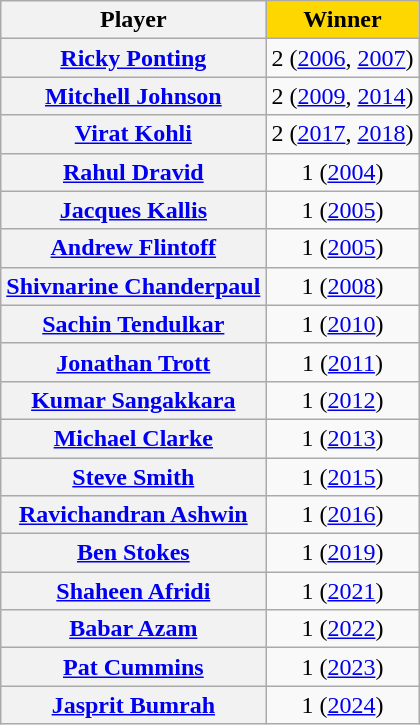<table class="sortable plainrowheaders wikitable">
<tr>
<th scope="col">Player</th>
<th scope=col style="background-color: gold">Winner</th>
</tr>
<tr>
<th align="left" scope="row"> <a href='#'>Ricky Ponting</a></th>
<td style="text-align: center">2 (<a href='#'>2006</a>, <a href='#'>2007</a>)</td>
</tr>
<tr>
<th align="left" scope="row"> <a href='#'>Mitchell Johnson</a></th>
<td style="text-align: center">2 (<a href='#'>2009</a>, <a href='#'>2014</a>)</td>
</tr>
<tr>
<th align="left" scope="row"> <a href='#'>Virat Kohli</a></th>
<td style="text-align: center">2 (<a href='#'>2017</a>, <a href='#'>2018</a>)</td>
</tr>
<tr>
<th align="left" scope="row"> <a href='#'>Rahul Dravid</a></th>
<td style="text-align: center">1 (<a href='#'>2004</a>)</td>
</tr>
<tr>
<th align="left" scope="row"> <a href='#'>Jacques Kallis</a></th>
<td style="text-align: center">1 (<a href='#'>2005</a>)</td>
</tr>
<tr>
<th align="left" scope="row"> <a href='#'>Andrew Flintoff</a></th>
<td style="text-align: center">1 (<a href='#'>2005</a>)</td>
</tr>
<tr>
<th align="left" scope="row"> <a href='#'>Shivnarine Chanderpaul</a></th>
<td style="text-align: center">1 (<a href='#'>2008</a>)</td>
</tr>
<tr>
<th align="left" scope="row"> <a href='#'>Sachin Tendulkar</a></th>
<td style="text-align: center">1 (<a href='#'>2010</a>)</td>
</tr>
<tr>
<th align="left" scope="row"> <a href='#'>Jonathan Trott</a></th>
<td style="text-align: center">1 (<a href='#'>2011</a>)</td>
</tr>
<tr>
<th align="left" scope="row"> <a href='#'>Kumar Sangakkara</a></th>
<td style="text-align: center">1 (<a href='#'>2012</a>)</td>
</tr>
<tr>
<th align="left" scope="row"> <a href='#'>Michael Clarke</a></th>
<td style="text-align: center">1 (<a href='#'>2013</a>)</td>
</tr>
<tr>
<th align="left" scope="row"> <a href='#'>Steve Smith</a></th>
<td style="text-align: center">1 (<a href='#'>2015</a>)</td>
</tr>
<tr>
<th align="left" scope="row"> <a href='#'>Ravichandran Ashwin</a></th>
<td style="text-align: center">1 (<a href='#'>2016</a>)</td>
</tr>
<tr>
<th align="left" scope="row"> <a href='#'>Ben Stokes</a></th>
<td style="text-align: center">1 (<a href='#'>2019</a>)</td>
</tr>
<tr>
<th align="left" scope="row"> <a href='#'>Shaheen Afridi</a></th>
<td style="text-align: center">1 (<a href='#'>2021</a>)</td>
</tr>
<tr>
<th align="left" scope="row"> <a href='#'>Babar Azam</a></th>
<td style="text-align: center">1 (<a href='#'>2022</a>)</td>
</tr>
<tr>
<th align="left" scope="row"> <a href='#'>Pat Cummins</a></th>
<td style="text-align: center">1 (<a href='#'>2023</a>)</td>
</tr>
<tr>
<th align="left" scope="row"> <a href='#'>Jasprit Bumrah</a></th>
<td style="text-align: center">1 (<a href='#'>2024</a>)</td>
</tr>
</table>
